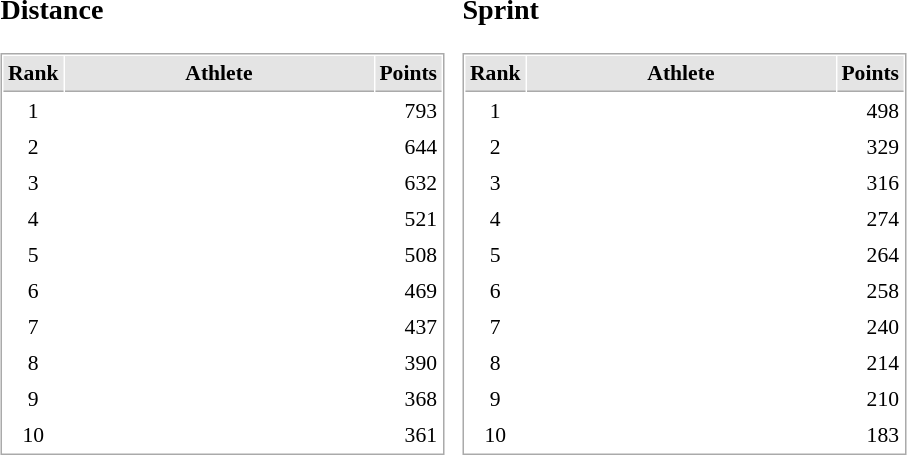<table border="0" cellspacing="10">
<tr>
<td><br><h3>Distance</h3><table cellspacing="1" cellpadding="3" style="border:1px solid #AAAAAA;font-size:90%">
<tr bgcolor="#E4E4E4">
<th style="border-bottom:1px solid #AAAAAA" width=10>Rank</th>
<th style="border-bottom:1px solid #AAAAAA" width=200>Athlete</th>
<th style="border-bottom:1px solid #AAAAAA" width=20 align=right>Points</th>
</tr>
<tr align="center">
<td>1</td>
<td align="left"><strong></strong></td>
<td align=right>793</td>
</tr>
<tr align="center">
<td>2</td>
<td align="left"></td>
<td align=right>644</td>
</tr>
<tr align="center">
<td>3</td>
<td align="left"></td>
<td align=right>632</td>
</tr>
<tr align="center">
<td>4</td>
<td align="left"></td>
<td align=right>521</td>
</tr>
<tr align="center">
<td>5</td>
<td align="left"></td>
<td align=right>508</td>
</tr>
<tr align="center">
<td>6</td>
<td align="left"></td>
<td align=right>469</td>
</tr>
<tr align="center">
<td>7</td>
<td align="left"></td>
<td align=right>437</td>
</tr>
<tr align="center">
<td>8</td>
<td align="left"></td>
<td align=right>390</td>
</tr>
<tr align="center">
<td>9</td>
<td align="left"></td>
<td align=right>368</td>
</tr>
<tr align="center">
<td>10</td>
<td align="left"></td>
<td align=right>361</td>
</tr>
</table>
</td>
<td><br><h3>Sprint</h3><table cellspacing="1" cellpadding="3" style="border:1px solid #AAAAAA;font-size:90%">
<tr bgcolor="#E4E4E4">
<th style="border-bottom:1px solid #AAAAAA" width=10>Rank</th>
<th style="border-bottom:1px solid #AAAAAA" width=200>Athlete</th>
<th style="border-bottom:1px solid #AAAAAA" width=20 align=right>Points</th>
</tr>
<tr align="center">
<td>1</td>
<td align="left"><strong></strong></td>
<td align=right>498</td>
</tr>
<tr align="center">
<td>2</td>
<td align="left"></td>
<td align=right>329</td>
</tr>
<tr align="center">
<td>3</td>
<td align="left"></td>
<td align=right>316</td>
</tr>
<tr align="center">
<td>4</td>
<td align="left"></td>
<td align=right>274</td>
</tr>
<tr align="center">
<td>5</td>
<td align="left"></td>
<td align=right>264</td>
</tr>
<tr align="center">
<td>6</td>
<td align="left"></td>
<td align=right>258</td>
</tr>
<tr align="center">
<td>7</td>
<td align="left"></td>
<td align=right>240</td>
</tr>
<tr align="center">
<td>8</td>
<td align="left"></td>
<td align=right>214</td>
</tr>
<tr align="center">
<td>9</td>
<td align="left"></td>
<td align=right>210</td>
</tr>
<tr align="center">
<td>10</td>
<td align="left"></td>
<td align=right>183</td>
</tr>
</table>
</td>
</tr>
</table>
